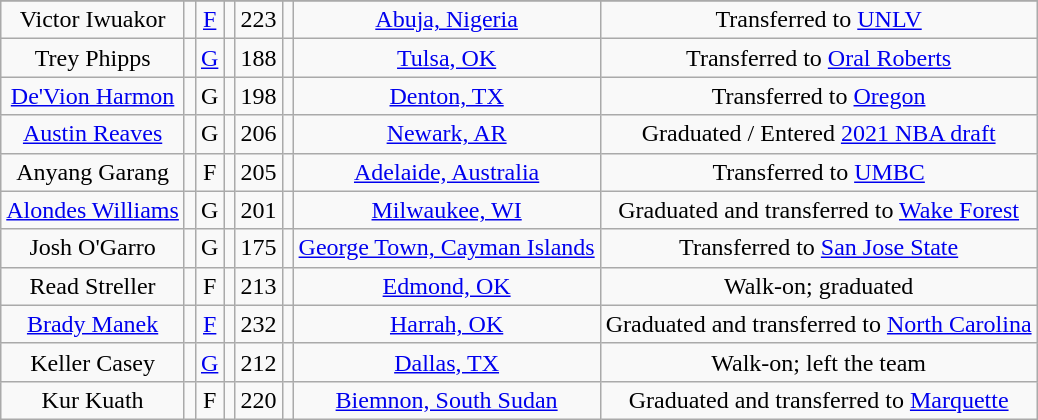<table class="wikitable sortable" style="text-align: center">
<tr align=center>
</tr>
<tr>
<td>Victor Iwuakor</td>
<td></td>
<td><a href='#'>F</a></td>
<td></td>
<td>223</td>
<td></td>
<td><a href='#'>Abuja, Nigeria</a></td>
<td>Transferred to <a href='#'>UNLV</a></td>
</tr>
<tr>
<td>Trey Phipps</td>
<td></td>
<td><a href='#'>G</a></td>
<td></td>
<td>188</td>
<td></td>
<td><a href='#'>Tulsa, OK</a></td>
<td>Transferred to <a href='#'>Oral Roberts</a></td>
</tr>
<tr>
<td><a href='#'>De'Vion Harmon</a></td>
<td></td>
<td>G</td>
<td></td>
<td>198</td>
<td></td>
<td><a href='#'>Denton, TX</a></td>
<td>Transferred to <a href='#'>Oregon</a></td>
</tr>
<tr>
<td><a href='#'>Austin Reaves</a></td>
<td></td>
<td>G</td>
<td></td>
<td>206</td>
<td></td>
<td><a href='#'>Newark, AR</a></td>
<td>Graduated / Entered <a href='#'>2021 NBA draft</a></td>
</tr>
<tr>
<td>Anyang Garang</td>
<td></td>
<td>F</td>
<td></td>
<td>205</td>
<td></td>
<td><a href='#'>Adelaide, Australia</a></td>
<td>Transferred to <a href='#'>UMBC</a></td>
</tr>
<tr>
<td><a href='#'>Alondes Williams</a></td>
<td></td>
<td>G</td>
<td></td>
<td>201</td>
<td></td>
<td><a href='#'>Milwaukee, WI</a></td>
<td>Graduated and transferred to <a href='#'>Wake Forest</a></td>
</tr>
<tr>
<td>Josh O'Garro</td>
<td></td>
<td>G</td>
<td></td>
<td>175</td>
<td></td>
<td><a href='#'>George Town, Cayman Islands</a></td>
<td>Transferred to <a href='#'>San Jose State</a></td>
</tr>
<tr>
<td>Read Streller</td>
<td></td>
<td>F</td>
<td></td>
<td>213</td>
<td></td>
<td><a href='#'>Edmond, OK</a></td>
<td>Walk-on; graduated</td>
</tr>
<tr>
<td><a href='#'>Brady Manek</a></td>
<td></td>
<td><a href='#'>F</a></td>
<td></td>
<td>232</td>
<td></td>
<td><a href='#'>Harrah, OK</a></td>
<td>Graduated and transferred to <a href='#'>North Carolina</a></td>
</tr>
<tr>
<td>Keller Casey</td>
<td></td>
<td><a href='#'>G</a></td>
<td></td>
<td>212</td>
<td></td>
<td><a href='#'>Dallas, TX</a></td>
<td>Walk-on; left the team</td>
</tr>
<tr>
<td>Kur Kuath</td>
<td></td>
<td>F</td>
<td></td>
<td>220</td>
<td></td>
<td><a href='#'>Biemnon, South Sudan</a></td>
<td>Graduated and transferred to <a href='#'>Marquette</a></td>
</tr>
</table>
